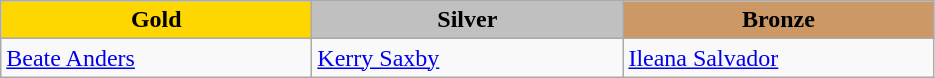<table class="wikitable" style="text-align:left">
<tr align="center">
<td width=200 bgcolor=gold><strong>Gold</strong></td>
<td width=200 bgcolor=silver><strong>Silver</strong></td>
<td width=200 bgcolor=CC9966><strong>Bronze</strong></td>
</tr>
<tr>
<td><a href='#'>Beate Anders</a><br><em></em></td>
<td><a href='#'>Kerry Saxby</a><br><em></em></td>
<td><a href='#'>Ileana Salvador</a><br><em></em></td>
</tr>
</table>
